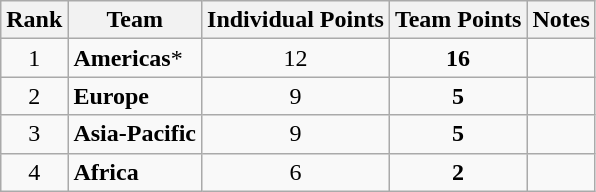<table class="wikitable sortable" style="text-align:center">
<tr>
<th>Rank</th>
<th>Team</th>
<th>Individual Points</th>
<th>Team Points</th>
<th>Notes</th>
</tr>
<tr>
<td>1</td>
<td align="left"><strong>Americas</strong>*</td>
<td>12</td>
<td><strong>16</strong></td>
<td></td>
</tr>
<tr>
<td>2</td>
<td align="left"><strong>Europe</strong></td>
<td>9</td>
<td><strong>5</strong></td>
<td></td>
</tr>
<tr>
<td>3</td>
<td align="left"><strong>Asia-Pacific</strong></td>
<td>9</td>
<td><strong>5</strong></td>
<td></td>
</tr>
<tr>
<td>4</td>
<td align="left"><strong>Africa</strong></td>
<td>6</td>
<td><strong>2</strong></td>
<td></td>
</tr>
</table>
